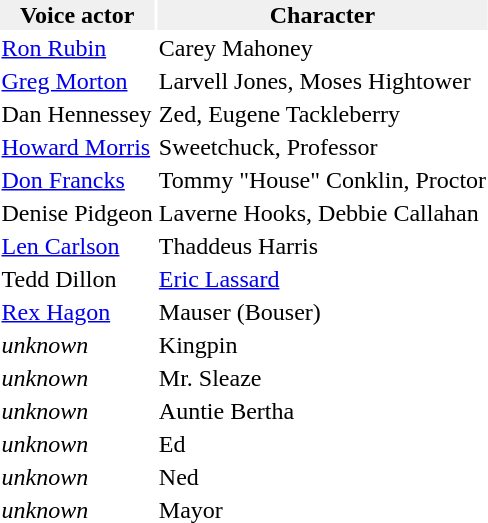<table>
<tr style="text-align:center; background:#f0f0f0;">
<td><strong>Voice actor</strong></td>
<td><strong>Character</strong></td>
</tr>
<tr>
<td><a href='#'>Ron Rubin</a></td>
<td>Carey Mahoney</td>
</tr>
<tr>
<td><a href='#'>Greg Morton</a></td>
<td>Larvell Jones, Moses Hightower</td>
</tr>
<tr>
<td>Dan Hennessey</td>
<td>Zed, Eugene Tackleberry</td>
</tr>
<tr>
<td><a href='#'>Howard Morris</a></td>
<td>Sweetchuck, Professor</td>
</tr>
<tr>
<td><a href='#'>Don Francks</a></td>
<td>Tommy "House" Conklin, Proctor</td>
</tr>
<tr>
<td>Denise Pidgeon</td>
<td>Laverne Hooks, Debbie Callahan</td>
</tr>
<tr>
<td><a href='#'>Len Carlson</a></td>
<td>Thaddeus Harris</td>
</tr>
<tr>
<td>Tedd Dillon</td>
<td><a href='#'>Eric Lassard</a></td>
</tr>
<tr>
<td><a href='#'>Rex Hagon</a></td>
<td>Mauser (Bouser)</td>
</tr>
<tr>
<td><em>unknown</em></td>
<td>Kingpin</td>
</tr>
<tr>
<td><em>unknown</em></td>
<td>Mr. Sleaze</td>
</tr>
<tr>
<td><em>unknown</em></td>
<td>Auntie Bertha</td>
</tr>
<tr>
<td><em>unknown</em></td>
<td>Ed</td>
</tr>
<tr>
<td><em>unknown</em></td>
<td>Ned</td>
</tr>
<tr>
<td><em>unknown</em></td>
<td>Mayor</td>
</tr>
<tr>
<td></td>
</tr>
</table>
